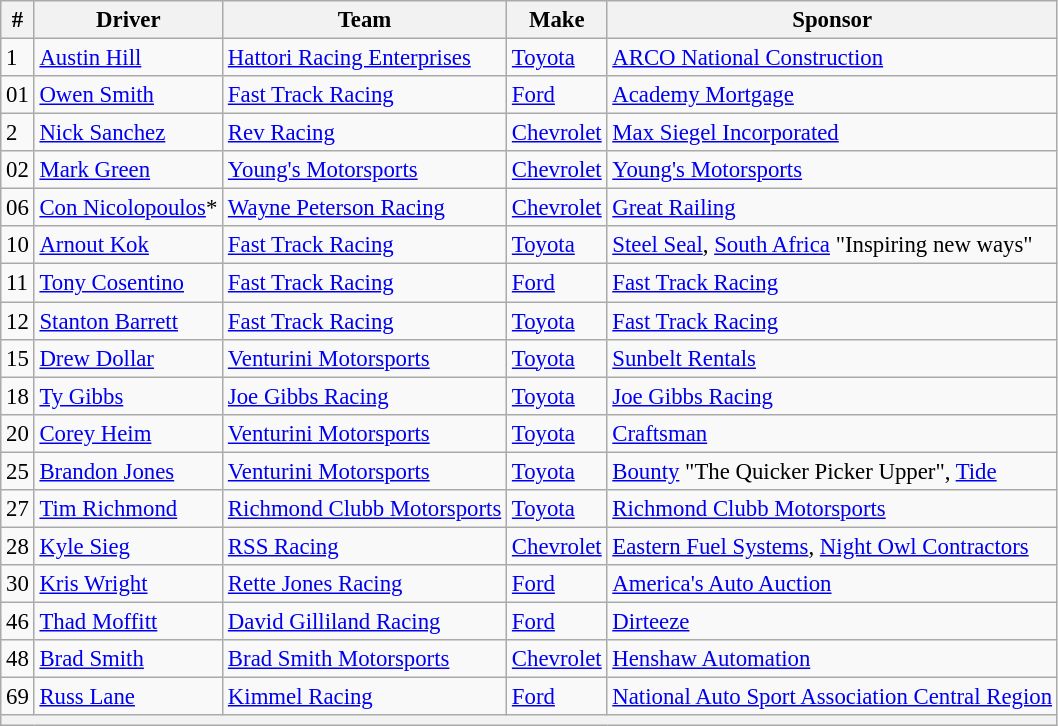<table class="wikitable" style="font-size:95%">
<tr>
<th>#</th>
<th>Driver</th>
<th>Team</th>
<th>Make</th>
<th>Sponsor</th>
</tr>
<tr>
<td>1</td>
<td><a href='#'>Austin Hill</a></td>
<td><a href='#'>Hattori Racing Enterprises</a></td>
<td><a href='#'>Toyota</a></td>
<td><a href='#'>ARCO National Construction</a></td>
</tr>
<tr>
<td>01</td>
<td><a href='#'>Owen Smith</a></td>
<td><a href='#'>Fast Track Racing</a></td>
<td><a href='#'>Ford</a></td>
<td><a href='#'>Academy Mortgage</a></td>
</tr>
<tr>
<td>2</td>
<td><a href='#'>Nick Sanchez</a></td>
<td><a href='#'>Rev Racing</a></td>
<td><a href='#'>Chevrolet</a></td>
<td><a href='#'>Max Siegel Incorporated</a></td>
</tr>
<tr>
<td>02</td>
<td><a href='#'>Mark Green</a></td>
<td><a href='#'>Young's Motorsports</a></td>
<td><a href='#'>Chevrolet</a></td>
<td><a href='#'>Young's Motorsports</a></td>
</tr>
<tr>
<td>06</td>
<td><a href='#'>Con Nicolopoulos</a>*</td>
<td><a href='#'>Wayne Peterson Racing</a></td>
<td><a href='#'>Chevrolet</a></td>
<td><a href='#'>Great Railing</a></td>
</tr>
<tr>
<td>10</td>
<td><a href='#'>Arnout Kok</a></td>
<td><a href='#'>Fast Track Racing</a></td>
<td><a href='#'>Toyota</a></td>
<td><a href='#'>Steel Seal</a>, <a href='#'>South Africa</a> "Inspiring new ways"</td>
</tr>
<tr>
<td>11</td>
<td><a href='#'>Tony Cosentino</a></td>
<td><a href='#'>Fast Track Racing</a></td>
<td><a href='#'>Ford</a></td>
<td><a href='#'>Fast Track Racing</a></td>
</tr>
<tr>
<td>12</td>
<td><a href='#'>Stanton Barrett</a></td>
<td><a href='#'>Fast Track Racing</a></td>
<td><a href='#'>Toyota</a></td>
<td><a href='#'>Fast Track Racing</a></td>
</tr>
<tr>
<td>15</td>
<td><a href='#'>Drew Dollar</a></td>
<td><a href='#'>Venturini Motorsports</a></td>
<td><a href='#'>Toyota</a></td>
<td><a href='#'>Sunbelt Rentals</a></td>
</tr>
<tr>
<td>18</td>
<td><a href='#'>Ty Gibbs</a></td>
<td><a href='#'>Joe Gibbs Racing</a></td>
<td><a href='#'>Toyota</a></td>
<td><a href='#'>Joe Gibbs Racing</a></td>
</tr>
<tr>
<td>20</td>
<td><a href='#'>Corey Heim</a></td>
<td><a href='#'>Venturini Motorsports</a></td>
<td><a href='#'>Toyota</a></td>
<td><a href='#'>Craftsman</a></td>
</tr>
<tr>
<td>25</td>
<td><a href='#'>Brandon Jones</a></td>
<td><a href='#'>Venturini Motorsports</a></td>
<td><a href='#'>Toyota</a></td>
<td><a href='#'>Bounty</a> "The Quicker Picker Upper", <a href='#'>Tide</a></td>
</tr>
<tr>
<td>27</td>
<td><a href='#'>Tim Richmond</a></td>
<td><a href='#'>Richmond Clubb Motorsports</a></td>
<td><a href='#'>Toyota</a></td>
<td><a href='#'>Richmond Clubb Motorsports</a></td>
</tr>
<tr>
<td>28</td>
<td><a href='#'>Kyle Sieg</a></td>
<td><a href='#'>RSS Racing</a></td>
<td><a href='#'>Chevrolet</a></td>
<td><a href='#'>Eastern Fuel Systems</a>, <a href='#'>Night Owl Contractors</a></td>
</tr>
<tr>
<td>30</td>
<td><a href='#'>Kris Wright</a></td>
<td><a href='#'>Rette Jones Racing</a></td>
<td><a href='#'>Ford</a></td>
<td><a href='#'>America's Auto Auction</a></td>
</tr>
<tr>
<td>46</td>
<td><a href='#'>Thad Moffitt</a></td>
<td><a href='#'>David Gilliland Racing</a></td>
<td><a href='#'>Ford</a></td>
<td><a href='#'>Dirteeze</a></td>
</tr>
<tr>
<td>48</td>
<td><a href='#'>Brad Smith</a></td>
<td><a href='#'>Brad Smith Motorsports</a></td>
<td><a href='#'>Chevrolet</a></td>
<td><a href='#'>Henshaw Automation</a></td>
</tr>
<tr>
<td>69</td>
<td><a href='#'>Russ Lane</a></td>
<td><a href='#'>Kimmel Racing</a></td>
<td><a href='#'>Ford</a></td>
<td><a href='#'>National Auto Sport Association Central Region</a></td>
</tr>
<tr>
<th colspan="5"></th>
</tr>
</table>
